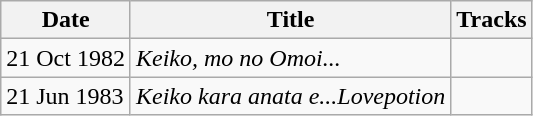<table class="wikitable">
<tr>
<th>Date</th>
<th>Title</th>
<th>Tracks</th>
</tr>
<tr>
<td>21 Oct 1982</td>
<td><em>Keiko, mo no Omoi...</em></td>
<td></td>
</tr>
<tr>
<td>21 Jun 1983</td>
<td><em>Keiko kara anata e...Lovepotion</em></td>
<td></td>
</tr>
</table>
